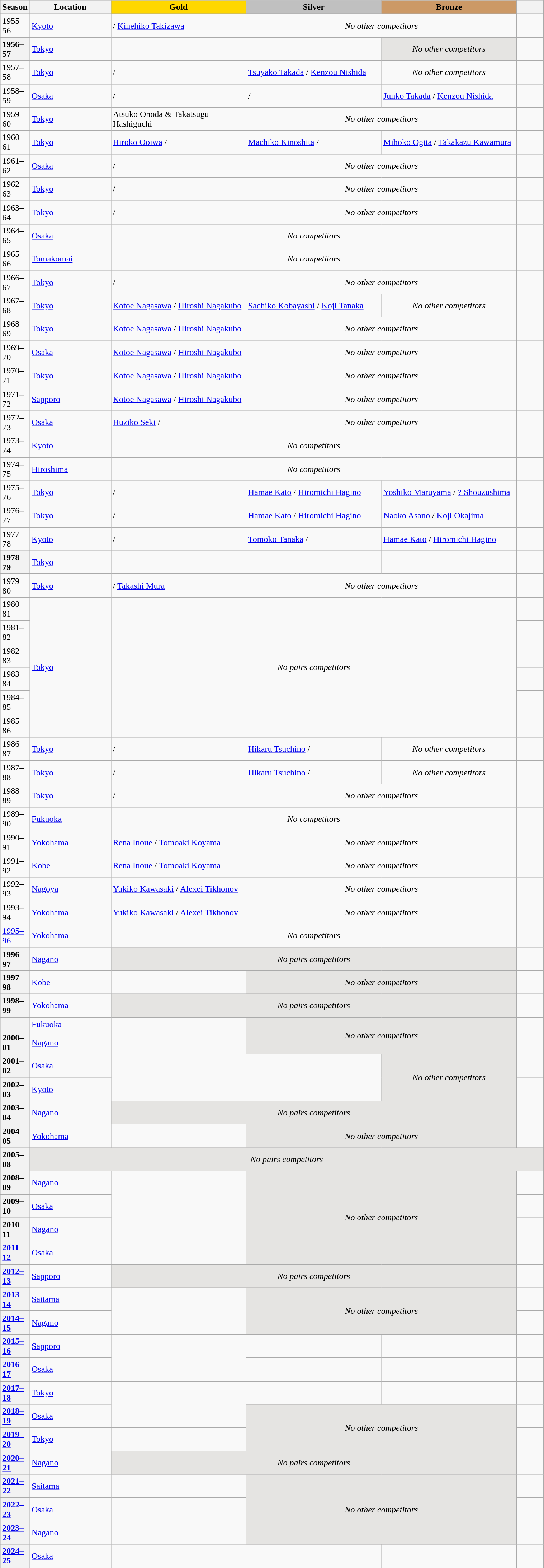<table class="wikitable unsortable" style="text-align:left; width:80%">
<tr>
<th scope="col" style="text-align:center; width:5%">Season</th>
<th scope="col" style="text-align:center; width:15%">Location</th>
<th scope="col" style="text-align:center; width:25%; background:gold">Gold</th>
<th scope="col" style="text-align:center; width:25%; background:silver">Silver</th>
<th scope="col" style="text-align:center; width:25%; background:#c96">Bronze</th>
<th scope="col" style="text-align:center; width:5%"></th>
</tr>
<tr>
<td>1955–56</td>
<td><a href='#'>Kyoto</a></td>
<td> / <a href='#'>Kinehiko Takizawa</a></td>
<td colspan="2" align="center"><em>No other competitors</em></td>
<td></td>
</tr>
<tr>
<th scope="row" style="text-align:left">1956–57</th>
<td><a href='#'>Tokyo</a></td>
<td></td>
<td></td>
<td align="center" bgcolor="e5e4e2"><em>No other competitors</em></td>
<td></td>
</tr>
<tr>
<td>1957–58</td>
<td><a href='#'>Tokyo</a></td>
<td> / </td>
<td><a href='#'>Tsuyako Takada</a> / <a href='#'>Kenzou Nishida</a></td>
<td align="center"><em>No other competitors</em></td>
<td></td>
</tr>
<tr>
<td>1958–59</td>
<td><a href='#'>Osaka</a></td>
<td> / </td>
<td> / </td>
<td><a href='#'>Junko Takada</a> / <a href='#'>Kenzou Nishida</a></td>
<td></td>
</tr>
<tr>
<td>1959–60</td>
<td><a href='#'>Tokyo</a></td>
<td>Atsuko Onoda & Takatsugu Hashiguchi</td>
<td colspan="2" align="center"><em>No other competitors</em></td>
<td></td>
</tr>
<tr>
<td>1960–61</td>
<td><a href='#'>Tokyo</a></td>
<td><a href='#'>Hiroko Ooiwa</a> / </td>
<td><a href='#'>Machiko Kinoshita</a> / </td>
<td><a href='#'>Mihoko Ogita</a> / <a href='#'>Takakazu Kawamura</a></td>
<td></td>
</tr>
<tr>
<td>1961–62</td>
<td><a href='#'>Osaka</a></td>
<td> / </td>
<td colspan=2 align=center><em>No other competitors</em></td>
<td></td>
</tr>
<tr>
<td>1962–63</td>
<td><a href='#'>Tokyo</a></td>
<td> / </td>
<td colspan=2 align=center><em>No other competitors</em></td>
<td></td>
</tr>
<tr>
<td>1963–64</td>
<td><a href='#'>Tokyo</a></td>
<td> / </td>
<td colspan=2 align=center><em>No other competitors</em></td>
<td></td>
</tr>
<tr>
<td>1964–65</td>
<td><a href='#'>Osaka</a></td>
<td colspan=3 align=center><em>No competitors</em></td>
<td></td>
</tr>
<tr>
<td>1965–66</td>
<td><a href='#'>Tomakomai</a></td>
<td colspan=3 align=center><em>No competitors</em></td>
<td></td>
</tr>
<tr>
<td>1966–67</td>
<td><a href='#'>Tokyo</a></td>
<td> / </td>
<td colspan=2 align=center><em>No other competitors</em></td>
<td></td>
</tr>
<tr>
<td>1967–68</td>
<td><a href='#'>Tokyo</a></td>
<td><a href='#'>Kotoe Nagasawa</a> / <a href='#'>Hiroshi Nagakubo</a></td>
<td><a href='#'>Sachiko Kobayashi</a> / <a href='#'>Koji Tanaka</a></td>
<td align="center"><em>No other competitors</em></td>
<td></td>
</tr>
<tr>
<td>1968–69</td>
<td><a href='#'>Tokyo</a></td>
<td><a href='#'>Kotoe Nagasawa</a> / <a href='#'>Hiroshi Nagakubo</a></td>
<td colspan=2 align=center><em>No other competitors</em></td>
<td></td>
</tr>
<tr>
<td>1969–70</td>
<td><a href='#'>Osaka</a></td>
<td><a href='#'>Kotoe Nagasawa</a> / <a href='#'>Hiroshi Nagakubo</a></td>
<td colspan=2 align=center><em>No other competitors</em></td>
<td></td>
</tr>
<tr>
<td>1970–71</td>
<td><a href='#'>Tokyo</a></td>
<td><a href='#'>Kotoe Nagasawa</a> / <a href='#'>Hiroshi Nagakubo</a></td>
<td colspan=2 align=center><em>No other competitors</em></td>
<td></td>
</tr>
<tr>
<td>1971–72</td>
<td><a href='#'>Sapporo</a></td>
<td><a href='#'>Kotoe Nagasawa</a> / <a href='#'>Hiroshi Nagakubo</a></td>
<td colspan=2 align=center><em>No other competitors</em></td>
<td></td>
</tr>
<tr>
<td>1972–73</td>
<td><a href='#'>Osaka</a></td>
<td><a href='#'>Huziko Seki</a> / </td>
<td colspan="2" align="center"><em>No other competitors</em></td>
<td></td>
</tr>
<tr>
<td>1973–74</td>
<td><a href='#'>Kyoto</a></td>
<td colspan=3 align=center><em>No competitors</em></td>
<td></td>
</tr>
<tr>
<td>1974–75</td>
<td><a href='#'>Hiroshima</a></td>
<td colspan=3 align=center><em>No competitors</em></td>
<td></td>
</tr>
<tr>
<td>1975–76</td>
<td><a href='#'>Tokyo</a></td>
<td> / </td>
<td><a href='#'>Hamae Kato</a> / <a href='#'>Hiromichi Hagino</a></td>
<td><a href='#'>Yoshiko Maruyama</a> / <a href='#'>? Shouzushima</a></td>
<td></td>
</tr>
<tr>
<td>1976–77</td>
<td><a href='#'>Tokyo</a></td>
<td> / </td>
<td><a href='#'>Hamae Kato</a> / <a href='#'>Hiromichi Hagino</a></td>
<td><a href='#'>Naoko Asano</a> / <a href='#'>Koji Okajima</a></td>
<td></td>
</tr>
<tr>
<td>1977–78</td>
<td><a href='#'>Kyoto</a></td>
<td> / </td>
<td><a href='#'>Tomoko Tanaka</a> / </td>
<td><a href='#'>Hamae Kato</a> / <a href='#'>Hiromichi Hagino</a></td>
<td></td>
</tr>
<tr>
<th scope="row" style="text-align:left">1978–79</th>
<td><a href='#'>Tokyo</a></td>
<td></td>
<td></td>
<td></td>
<td></td>
</tr>
<tr>
<td>1979–80</td>
<td><a href='#'>Tokyo</a></td>
<td> / <a href='#'>Takashi Mura</a></td>
<td colspan=2 align=center><em>No other competitors</em></td>
<td></td>
</tr>
<tr>
<td>1980–81</td>
<td rowspan="6"><a href='#'>Tokyo</a></td>
<td colspan="3" rowspan="6" align="center"><em>No pairs competitors</em></td>
<td></td>
</tr>
<tr>
<td>1981–82</td>
<td></td>
</tr>
<tr>
<td>1982–83</td>
<td></td>
</tr>
<tr>
<td>1983–84</td>
<td></td>
</tr>
<tr>
<td>1984–85</td>
<td></td>
</tr>
<tr>
<td>1985–86</td>
<td></td>
</tr>
<tr>
<td>1986–87</td>
<td><a href='#'>Tokyo</a></td>
<td> / </td>
<td><a href='#'>Hikaru Tsuchino</a> / </td>
<td align="center"><em>No other competitors</em></td>
<td></td>
</tr>
<tr>
<td>1987–88</td>
<td><a href='#'>Tokyo</a></td>
<td> / </td>
<td><a href='#'>Hikaru Tsuchino</a> / </td>
<td align="center"><em>No other competitors</em></td>
<td></td>
</tr>
<tr>
<td>1988–89</td>
<td><a href='#'>Tokyo</a></td>
<td> / </td>
<td colspan=2 align=center><em>No other competitors</em></td>
<td></td>
</tr>
<tr>
<td>1989–90</td>
<td><a href='#'>Fukuoka</a></td>
<td colspan=3 align=center><em>No competitors</em></td>
<td></td>
</tr>
<tr>
<td>1990–91</td>
<td><a href='#'>Yokohama</a></td>
<td><a href='#'>Rena Inoue</a> / <a href='#'>Tomoaki Koyama</a></td>
<td colspan=2 align=center><em>No other competitors</em></td>
<td></td>
</tr>
<tr>
<td>1991–92</td>
<td><a href='#'>Kobe</a></td>
<td><a href='#'>Rena Inoue</a> / <a href='#'>Tomoaki Koyama</a></td>
<td colspan=2 align=center><em>No other competitors</em></td>
<td></td>
</tr>
<tr>
<td>1992–93</td>
<td><a href='#'>Nagoya</a></td>
<td><a href='#'>Yukiko Kawasaki</a> / <a href='#'>Alexei Tikhonov</a></td>
<td colspan=2 align=center><em>No other competitors</em></td>
<td></td>
</tr>
<tr>
<td>1993–94</td>
<td><a href='#'>Yokohama</a></td>
<td><a href='#'>Yukiko Kawasaki</a> / <a href='#'>Alexei Tikhonov</a></td>
<td colspan=2 align=center><em>No other competitors</em></td>
<td></td>
</tr>
<tr>
<td><a href='#'>1995–96</a></td>
<td><a href='#'>Yokohama</a></td>
<td colspan=3 align=center><em>No competitors</em></td>
<td></td>
</tr>
<tr>
<th scope="row" style="text-align:left">1996–97</th>
<td><a href='#'>Nagano</a></td>
<td colspan="3" bgcolor="e5e4e2" align="center"><em>No pairs competitors</em></td>
<td></td>
</tr>
<tr>
<th scope="row" style="text-align:left">1997–98</th>
<td><a href='#'>Kobe</a></td>
<td></td>
<td colspan=2 bgcolor="e5e4e2" align="center"><em>No other competitors</em></td>
<td></td>
</tr>
<tr>
<th scope="row" style="text-align:left">1998–99</th>
<td><a href='#'>Yokohama</a></td>
<td colspan=3 bgcolor="e5e4e2" align="center"><em>No pairs competitors</em></td>
<td></td>
</tr>
<tr>
<th scope="row" style="text-align:left"></th>
<td><a href='#'>Fukuoka</a></td>
<td rowspan="2"></td>
<td colspan="2" rowspan="2" bgcolor="e5e4e2" align="center"><em>No other competitors</em></td>
<td></td>
</tr>
<tr>
<th scope="row" style="text-align:left">2000–01</th>
<td><a href='#'>Nagano</a></td>
<td></td>
</tr>
<tr>
<th scope="row" style="text-align:left">2001–02</th>
<td><a href='#'>Osaka</a></td>
<td rowspan="2"></td>
<td rowspan="2"></td>
<td rowspan="2" bgcolor="e5e4e2" align="center"><em>No other competitors</em></td>
<td></td>
</tr>
<tr>
<th scope="row" style="text-align:left">2002–03</th>
<td><a href='#'>Kyoto</a></td>
<td></td>
</tr>
<tr>
<th scope="row" style="text-align:left">2003–04</th>
<td><a href='#'>Nagano</a></td>
<td colspan=3 bgcolor="e5e4e2" align="center"><em>No pairs competitors</em></td>
<td></td>
</tr>
<tr>
<th scope="row" style="text-align:left">2004–05</th>
<td><a href='#'>Yokohama</a></td>
<td></td>
<td colspan="2" bgcolor="e5e4e2" align="center"><em>No other competitors</em></td>
<td></td>
</tr>
<tr>
<th scope="row" style="text-align:left">2005–08</th>
<td colspan="5" bgcolor="e5e4e2" align="center"><em>No pairs competitors</em></td>
</tr>
<tr>
<th scope="row" style="text-align:left">2008–09</th>
<td><a href='#'>Nagano</a></td>
<td rowspan="4"></td>
<td colspan="2" rowspan="4" align="center" bgcolor="e5e4e2"><em>No other competitors</em></td>
<td></td>
</tr>
<tr>
<th scope="row" style="text-align:left">2009–10</th>
<td><a href='#'>Osaka</a></td>
<td></td>
</tr>
<tr>
<th scope="row" style="text-align:left">2010–11</th>
<td><a href='#'>Nagano</a></td>
<td></td>
</tr>
<tr>
<th scope="row" style="text-align:left"><a href='#'>2011–12</a></th>
<td><a href='#'>Osaka</a></td>
<td></td>
</tr>
<tr>
<th scope="row" style="text-align:left"><a href='#'>2012–13</a></th>
<td><a href='#'>Sapporo</a></td>
<td colspan=3 bgcolor="e5e4e2" align="center"><em>No pairs competitors</em></td>
<td></td>
</tr>
<tr>
<th scope="row" style="text-align:left"><a href='#'>2013–14</a></th>
<td><a href='#'>Saitama</a></td>
<td rowspan="2"></td>
<td colspan="2" rowspan="2" bgcolor="e5e4e2" align="center"><em>No other competitors</em></td>
<td></td>
</tr>
<tr>
<th scope="row" style="text-align:left"><a href='#'>2014–15</a></th>
<td><a href='#'>Nagano</a></td>
<td></td>
</tr>
<tr>
<th scope="row" style="text-align:left"><a href='#'>2015–16</a></th>
<td><a href='#'>Sapporo</a></td>
<td rowspan="2"></td>
<td></td>
<td></td>
<td></td>
</tr>
<tr>
<th scope="row" style="text-align:left"><a href='#'>2016–17</a></th>
<td><a href='#'>Osaka</a></td>
<td></td>
<td></td>
<td></td>
</tr>
<tr>
<th scope="row" style="text-align:left"><a href='#'>2017–18</a></th>
<td><a href='#'>Tokyo</a></td>
<td rowspan="2"></td>
<td></td>
<td></td>
<td></td>
</tr>
<tr>
<th scope="row" style="text-align:left"><a href='#'>2018–19</a></th>
<td><a href='#'>Osaka</a></td>
<td colspan="2" rowspan="2" align="center" bgcolor="e5e4e2"><em>No other competitors</em></td>
<td></td>
</tr>
<tr>
<th scope="row" style="text-align:left"><a href='#'>2019–20</a></th>
<td><a href='#'>Tokyo</a></td>
<td></td>
<td></td>
</tr>
<tr>
<th scope="row" style="text-align:left"><a href='#'>2020–21</a></th>
<td><a href='#'>Nagano</a></td>
<td colspan="3" bgcolor="e5e4e2" align="center"><em>No pairs competitors</em></td>
<td></td>
</tr>
<tr>
<th scope="row" style="text-align:left"><a href='#'>2021–22</a></th>
<td><a href='#'>Saitama</a></td>
<td></td>
<td colspan="2" rowspan="3" bgcolor="e5e4e2" align="center"><em>No other competitors</em></td>
<td></td>
</tr>
<tr>
<th scope="row" style="text-align:left"><a href='#'>2022–23</a></th>
<td><a href='#'>Osaka</a></td>
<td></td>
<td></td>
</tr>
<tr>
<th scope="row" style="text-align:left"><a href='#'>2023–24</a></th>
<td><a href='#'>Nagano</a></td>
<td></td>
<td></td>
</tr>
<tr>
<th scope="row" style="text-align:left"><a href='#'>2024–25</a></th>
<td><a href='#'>Osaka</a></td>
<td></td>
<td></td>
<td></td>
<td></td>
</tr>
</table>
